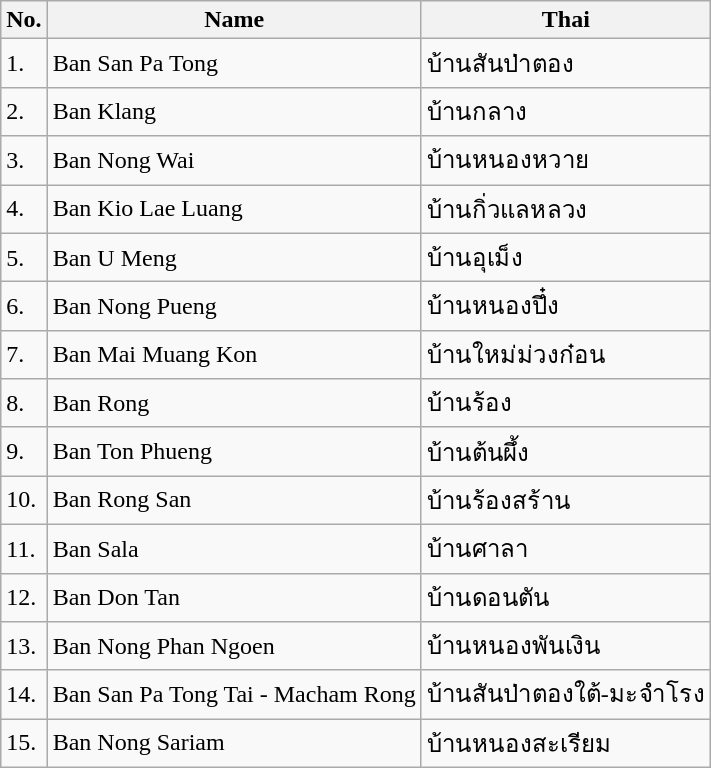<table class="wikitable sortable">
<tr>
<th>No.</th>
<th>Name</th>
<th>Thai</th>
</tr>
<tr>
<td>1.</td>
<td>Ban San Pa Tong</td>
<td>บ้านสันป่าตอง</td>
</tr>
<tr>
<td>2.</td>
<td>Ban Klang</td>
<td>บ้านกลาง</td>
</tr>
<tr>
<td>3.</td>
<td>Ban Nong Wai</td>
<td>บ้านหนองหวาย</td>
</tr>
<tr>
<td>4.</td>
<td>Ban Kio Lae Luang</td>
<td>บ้านกิ่วแลหลวง</td>
</tr>
<tr>
<td>5.</td>
<td>Ban U Meng</td>
<td>บ้านอุเม็ง</td>
</tr>
<tr>
<td>6.</td>
<td>Ban Nong Pueng</td>
<td>บ้านหนองปึ๋ง</td>
</tr>
<tr>
<td>7.</td>
<td>Ban Mai Muang Kon</td>
<td>บ้านใหม่ม่วงก๋อน</td>
</tr>
<tr>
<td>8.</td>
<td>Ban Rong</td>
<td>บ้านร้อง</td>
</tr>
<tr>
<td>9.</td>
<td>Ban Ton Phueng</td>
<td>บ้านต้นผึ้ง</td>
</tr>
<tr>
<td>10.</td>
<td>Ban Rong San</td>
<td>บ้านร้องสร้าน</td>
</tr>
<tr>
<td>11.</td>
<td>Ban Sala</td>
<td>บ้านศาลา</td>
</tr>
<tr>
<td>12.</td>
<td>Ban Don Tan</td>
<td>บ้านดอนตัน</td>
</tr>
<tr>
<td>13.</td>
<td>Ban Nong Phan Ngoen</td>
<td>บ้านหนองพันเงิน</td>
</tr>
<tr>
<td>14.</td>
<td>Ban San Pa Tong Tai - Macham Rong</td>
<td>บ้านสันป่าตองใต้-มะจำโรง</td>
</tr>
<tr>
<td>15.</td>
<td>Ban Nong Sariam</td>
<td>บ้านหนองสะเรียม</td>
</tr>
</table>
